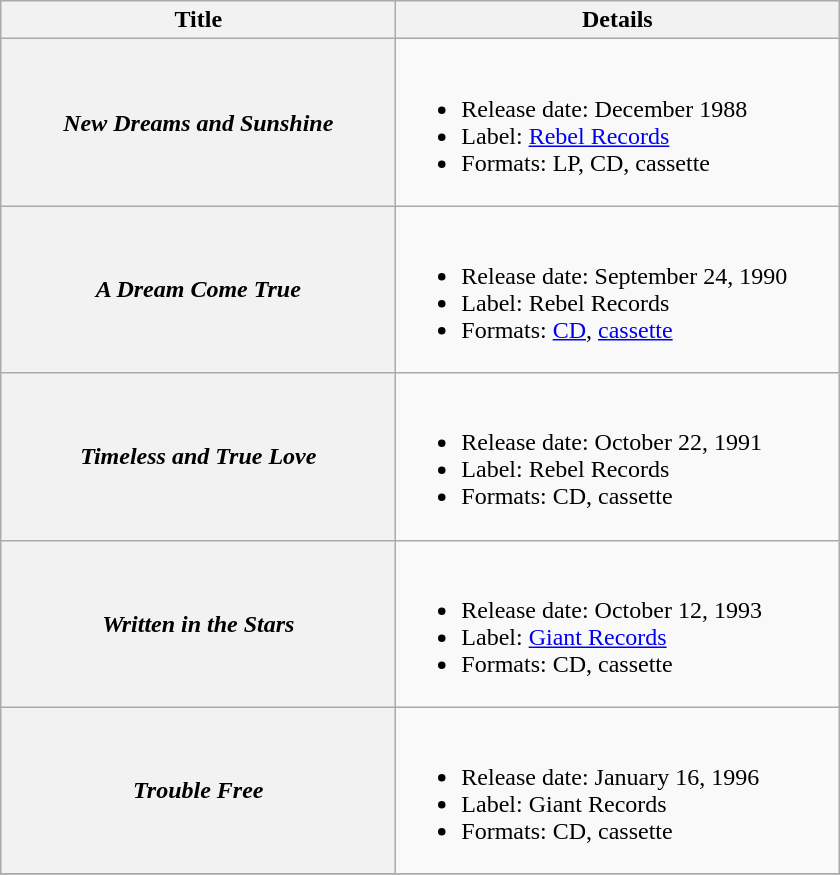<table class="wikitable plainrowheaders">
<tr>
<th style="width:16em;">Title</th>
<th style="width:18em;">Details</th>
</tr>
<tr>
<th scope="row"><em>New Dreams and Sunshine</em></th>
<td><br><ul><li>Release date: December 1988</li><li>Label: <a href='#'>Rebel Records</a></li><li>Formats: LP, CD, cassette</li></ul></td>
</tr>
<tr>
<th scope="row"><em>A Dream Come True</em></th>
<td><br><ul><li>Release date: September 24, 1990</li><li>Label: Rebel Records</li><li>Formats: <a href='#'>CD</a>, <a href='#'>cassette</a></li></ul></td>
</tr>
<tr>
<th scope="row"><em>Timeless and True Love</em></th>
<td><br><ul><li>Release date: October 22, 1991</li><li>Label: Rebel Records</li><li>Formats: CD, cassette</li></ul></td>
</tr>
<tr>
<th scope="row"><em>Written in the Stars</em></th>
<td><br><ul><li>Release date: October 12, 1993</li><li>Label: <a href='#'>Giant Records</a></li><li>Formats: CD, cassette</li></ul></td>
</tr>
<tr>
<th scope="row"><em>Trouble Free</em></th>
<td><br><ul><li>Release date: January 16, 1996</li><li>Label: Giant Records</li><li>Formats: CD, cassette</li></ul></td>
</tr>
<tr>
</tr>
</table>
